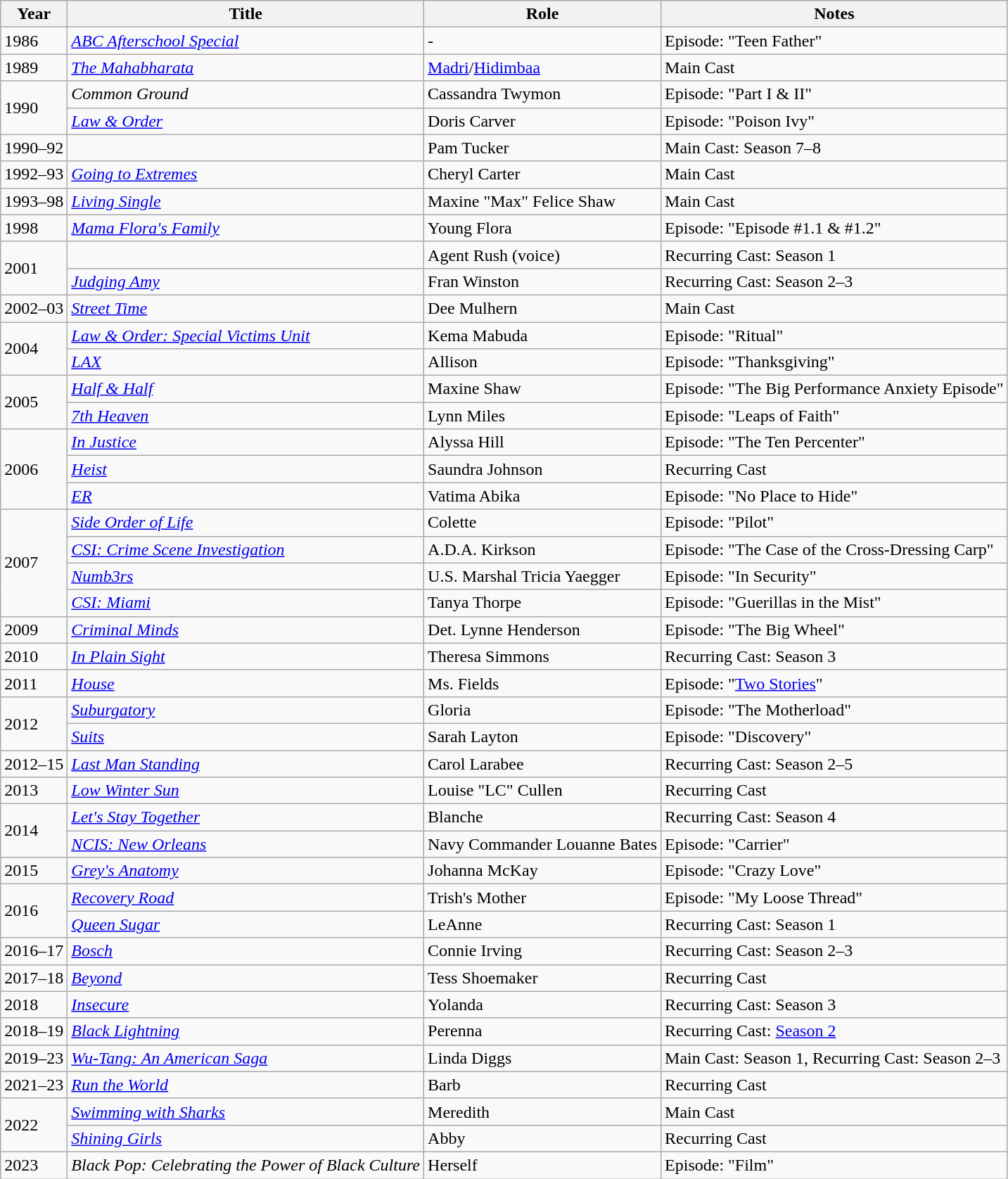<table class="wikitable sortable">
<tr>
<th>Year</th>
<th>Title</th>
<th>Role</th>
<th>Notes</th>
</tr>
<tr>
<td>1986</td>
<td><em><a href='#'>ABC Afterschool Special</a></em></td>
<td>-</td>
<td>Episode: "Teen Father"</td>
</tr>
<tr>
<td>1989</td>
<td><em><a href='#'>The Mahabharata</a></em></td>
<td><a href='#'>Madri</a>/<a href='#'>Hidimbaa</a></td>
<td>Main Cast</td>
</tr>
<tr>
<td rowspan="2">1990</td>
<td><em>Common Ground</em></td>
<td>Cassandra Twymon</td>
<td>Episode: "Part I & II"</td>
</tr>
<tr>
<td><em><a href='#'>Law & Order</a></em></td>
<td>Doris Carver</td>
<td>Episode: "Poison Ivy"</td>
</tr>
<tr>
<td>1990–92</td>
<td><em></em></td>
<td>Pam Tucker</td>
<td>Main Cast: Season 7–8</td>
</tr>
<tr>
<td>1992–93</td>
<td><em><a href='#'>Going to Extremes</a></em></td>
<td>Cheryl Carter</td>
<td>Main Cast</td>
</tr>
<tr>
<td>1993–98</td>
<td><em><a href='#'>Living Single</a></em></td>
<td>Maxine "Max" Felice Shaw</td>
<td>Main Cast</td>
</tr>
<tr>
<td>1998</td>
<td><em><a href='#'>Mama Flora's Family</a></em></td>
<td>Young Flora</td>
<td>Episode: "Episode #1.1 & #1.2"</td>
</tr>
<tr>
<td rowspan="2">2001</td>
<td><em></em></td>
<td>Agent Rush (voice)</td>
<td>Recurring Cast: Season 1</td>
</tr>
<tr>
<td><em><a href='#'>Judging Amy</a></em></td>
<td>Fran Winston</td>
<td>Recurring Cast: Season 2–3</td>
</tr>
<tr>
<td>2002–03</td>
<td><em><a href='#'>Street Time</a></em></td>
<td>Dee Mulhern</td>
<td>Main Cast</td>
</tr>
<tr>
<td rowspan="2">2004</td>
<td><em><a href='#'>Law & Order: Special Victims Unit</a></em></td>
<td>Kema Mabuda</td>
<td>Episode: "Ritual"</td>
</tr>
<tr>
<td><em><a href='#'>LAX</a></em></td>
<td>Allison</td>
<td>Episode: "Thanksgiving"</td>
</tr>
<tr>
<td rowspan="2">2005</td>
<td><em><a href='#'>Half & Half</a></em></td>
<td>Maxine Shaw</td>
<td>Episode: "The Big Performance Anxiety Episode"</td>
</tr>
<tr>
<td><em><a href='#'>7th Heaven</a></em></td>
<td>Lynn Miles</td>
<td>Episode: "Leaps of Faith"</td>
</tr>
<tr>
<td rowspan="3">2006</td>
<td><em><a href='#'>In Justice</a></em></td>
<td>Alyssa Hill</td>
<td>Episode: "The Ten Percenter"</td>
</tr>
<tr>
<td><em><a href='#'>Heist</a></em></td>
<td>Saundra Johnson</td>
<td>Recurring Cast</td>
</tr>
<tr>
<td><em><a href='#'>ER</a></em></td>
<td>Vatima Abika</td>
<td>Episode: "No Place to Hide"</td>
</tr>
<tr>
<td rowspan="4">2007</td>
<td><em><a href='#'>Side Order of Life</a></em></td>
<td>Colette</td>
<td>Episode: "Pilot"</td>
</tr>
<tr>
<td><em><a href='#'>CSI: Crime Scene Investigation</a></em></td>
<td>A.D.A. Kirkson</td>
<td>Episode: "The Case of the Cross-Dressing Carp"</td>
</tr>
<tr>
<td><em><a href='#'>Numb3rs</a></em></td>
<td>U.S. Marshal Tricia Yaegger</td>
<td>Episode: "In Security"</td>
</tr>
<tr>
<td><em><a href='#'>CSI: Miami</a></em></td>
<td>Tanya Thorpe</td>
<td>Episode: "Guerillas in the Mist"</td>
</tr>
<tr>
<td>2009</td>
<td><em><a href='#'>Criminal Minds</a></em></td>
<td>Det. Lynne Henderson</td>
<td>Episode: "The Big Wheel"</td>
</tr>
<tr>
<td>2010</td>
<td><em><a href='#'>In Plain Sight</a></em></td>
<td>Theresa Simmons</td>
<td>Recurring Cast: Season 3</td>
</tr>
<tr>
<td>2011</td>
<td><em><a href='#'>House</a></em></td>
<td>Ms. Fields</td>
<td>Episode: "<a href='#'>Two Stories</a>"</td>
</tr>
<tr>
<td rowspan="2">2012</td>
<td><em><a href='#'>Suburgatory</a></em></td>
<td>Gloria</td>
<td>Episode: "The Motherload"</td>
</tr>
<tr>
<td><em><a href='#'>Suits</a></em></td>
<td>Sarah Layton</td>
<td>Episode: "Discovery"</td>
</tr>
<tr>
<td>2012–15</td>
<td><em><a href='#'>Last Man Standing</a></em></td>
<td>Carol Larabee</td>
<td>Recurring Cast: Season 2–5</td>
</tr>
<tr>
<td>2013</td>
<td><em><a href='#'>Low Winter Sun</a></em></td>
<td>Louise "LC" Cullen</td>
<td>Recurring Cast</td>
</tr>
<tr>
<td rowspan="2">2014</td>
<td><em><a href='#'>Let's Stay Together</a></em></td>
<td>Blanche</td>
<td>Recurring Cast: Season 4</td>
</tr>
<tr>
<td><em><a href='#'>NCIS: New Orleans</a></em></td>
<td>Navy Commander Louanne Bates</td>
<td>Episode: "Carrier"</td>
</tr>
<tr>
<td>2015</td>
<td><em><a href='#'>Grey's Anatomy</a></em></td>
<td>Johanna McKay</td>
<td>Episode: "Crazy Love"</td>
</tr>
<tr>
<td rowspan="2">2016</td>
<td><em><a href='#'>Recovery Road</a></em></td>
<td>Trish's Mother</td>
<td>Episode: "My Loose Thread"</td>
</tr>
<tr>
<td><em><a href='#'>Queen Sugar</a></em></td>
<td>LeAnne</td>
<td>Recurring Cast: Season 1</td>
</tr>
<tr>
<td>2016–17</td>
<td><em><a href='#'>Bosch</a></em></td>
<td>Connie Irving</td>
<td>Recurring Cast: Season 2–3</td>
</tr>
<tr>
<td>2017–18</td>
<td><em><a href='#'>Beyond</a></em></td>
<td>Tess Shoemaker</td>
<td>Recurring Cast</td>
</tr>
<tr>
<td>2018</td>
<td><em><a href='#'>Insecure</a></em></td>
<td>Yolanda</td>
<td>Recurring Cast: Season 3</td>
</tr>
<tr>
<td>2018–19</td>
<td><em><a href='#'>Black Lightning</a></em></td>
<td>Perenna</td>
<td>Recurring Cast: <a href='#'>Season 2</a></td>
</tr>
<tr>
<td>2019–23</td>
<td><em><a href='#'>Wu-Tang: An American Saga</a></em></td>
<td>Linda Diggs</td>
<td>Main Cast: Season 1, Recurring Cast: Season 2–3</td>
</tr>
<tr>
<td>2021–23</td>
<td><em><a href='#'>Run the World</a></em></td>
<td>Barb</td>
<td>Recurring Cast</td>
</tr>
<tr>
<td rowspan="2">2022</td>
<td><em><a href='#'>Swimming with Sharks</a></em></td>
<td>Meredith</td>
<td>Main Cast</td>
</tr>
<tr>
<td><em><a href='#'>Shining Girls</a></em></td>
<td>Abby</td>
<td>Recurring Cast</td>
</tr>
<tr>
<td>2023</td>
<td><em>Black Pop: Celebrating the Power of Black Culture</em></td>
<td>Herself</td>
<td>Episode: "Film"</td>
</tr>
</table>
